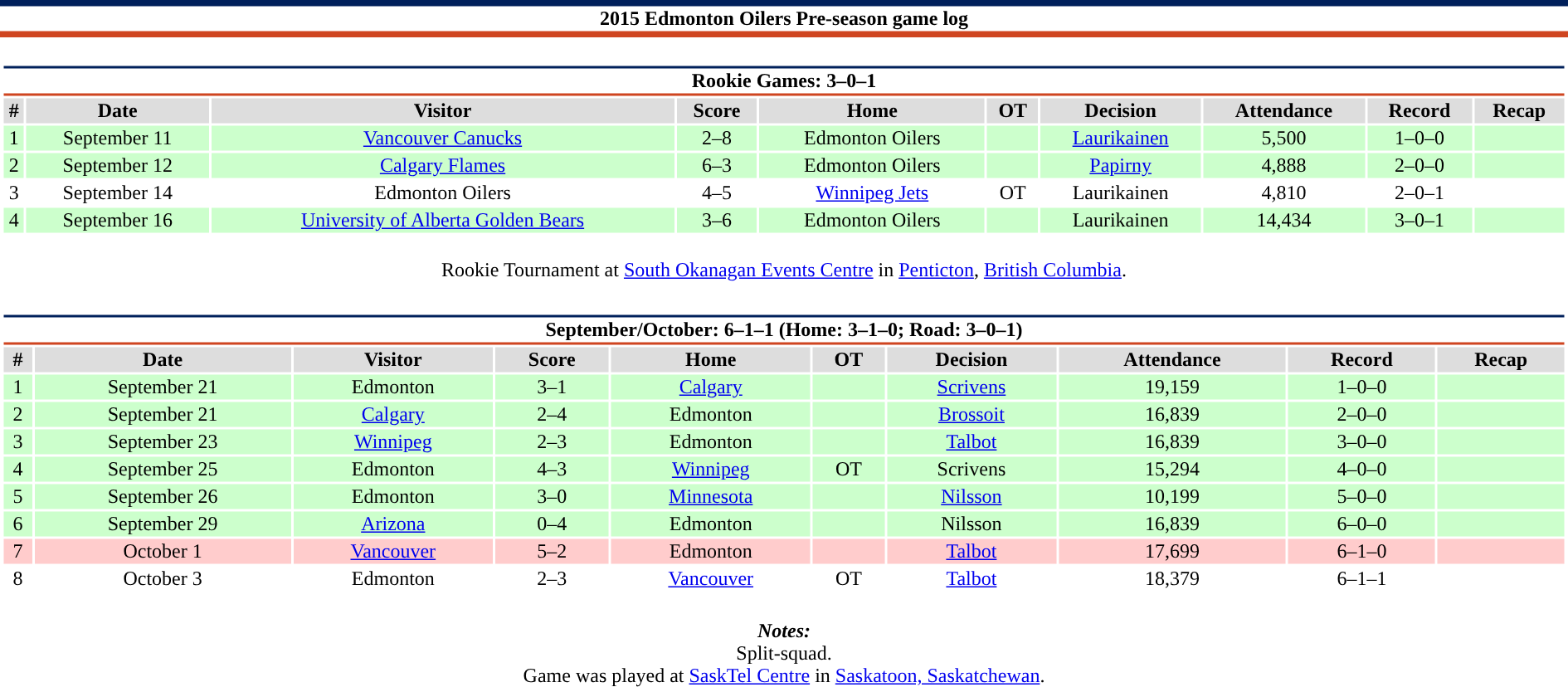<table class="toccolours collapsible" style="width:100%; clear:both; margin:1.5em auto; text-align:center;">
<tr>
<th colspan=11 style="background:#FFFFFF;border-top:#00205B 5px solid;border-bottom:#CF4520 5px solid;">2015 Edmonton Oilers Pre-season game log</th>
</tr>
<tr>
<td colspan=11><br><table class="toccolours collapsible collapsed" style="width:100%;">
<tr>
<th colspan=11 style="background:#FFFFFF;border-top:#00205B 2px solid;border-bottom:#CF4520 2px solid;">Rookie Games: 3–0–1</th>
</tr>
<tr style="text-align:center; background:#ddd;">
<th>#</th>
<th>Date</th>
<th>Visitor</th>
<th>Score</th>
<th>Home</th>
<th>OT</th>
<th>Decision</th>
<th>Attendance</th>
<th>Record</th>
<th>Recap</th>
</tr>
<tr style="background:#cfc;">
<td>1</td>
<td>September 11</td>
<td><a href='#'>Vancouver Canucks</a></td>
<td>2–8</td>
<td>Edmonton Oilers</td>
<td></td>
<td><a href='#'>Laurikainen</a></td>
<td>5,500</td>
<td>1–0–0</td>
<td></td>
</tr>
<tr style="background:#cfc;">
<td>2</td>
<td>September 12</td>
<td><a href='#'>Calgary Flames</a></td>
<td>6–3</td>
<td>Edmonton Oilers</td>
<td></td>
<td><a href='#'>Papirny</a></td>
<td>4,888</td>
<td>2–0–0</td>
<td></td>
</tr>
<tr style="background:#fff;">
<td>3</td>
<td>September 14</td>
<td>Edmonton Oilers</td>
<td>4–5</td>
<td><a href='#'>Winnipeg Jets</a></td>
<td>OT</td>
<td>Laurikainen</td>
<td>4,810</td>
<td>2–0–1</td>
<td></td>
</tr>
<tr style="background:#cfc;">
<td>4</td>
<td>September 16</td>
<td><a href='#'>University of Alberta Golden Bears</a></td>
<td>3–6</td>
<td>Edmonton Oilers</td>
<td></td>
<td>Laurikainen</td>
<td>14,434</td>
<td>3–0–1</td>
<td></td>
</tr>
<tr>
<td colspan="11" style="text-align:center;"><br>Rookie Tournament at <a href='#'>South Okanagan Events Centre</a> in <a href='#'>Penticton</a>, <a href='#'>British Columbia</a>.</td>
</tr>
</table>
</td>
</tr>
<tr>
<td colspan=11><br><table class="toccolours collapsible collapsed" style="width:100%;">
<tr>
<th colspan=11 style="background:#FFFFFF;border-top:#00205B 2px solid;border-bottom:#CF4520 2px solid;">September/October: 6–1–1 (Home: 3–1–0; Road: 3–0–1)</th>
</tr>
<tr style="text-align:center; background:#ddd;">
<th>#</th>
<th>Date</th>
<th>Visitor</th>
<th>Score</th>
<th>Home</th>
<th>OT</th>
<th>Decision</th>
<th>Attendance</th>
<th>Record</th>
<th>Recap</th>
</tr>
<tr style="background:#cfc;">
<td>1</td>
<td>September 21</td>
<td>Edmonton</td>
<td>3–1</td>
<td><a href='#'>Calgary</a></td>
<td></td>
<td><a href='#'>Scrivens</a></td>
<td>19,159</td>
<td>1–0–0</td>
<td></td>
</tr>
<tr style="background:#cfc;">
<td>2</td>
<td>September 21</td>
<td><a href='#'>Calgary</a></td>
<td>2–4</td>
<td>Edmonton</td>
<td></td>
<td><a href='#'>Brossoit</a></td>
<td>16,839</td>
<td>2–0–0</td>
<td></td>
</tr>
<tr style="background:#cfc;">
<td>3</td>
<td>September 23</td>
<td><a href='#'>Winnipeg</a></td>
<td>2–3</td>
<td>Edmonton</td>
<td></td>
<td><a href='#'>Talbot</a></td>
<td>16,839</td>
<td>3–0–0</td>
<td></td>
</tr>
<tr style="background:#cfc;">
<td>4</td>
<td>September 25</td>
<td>Edmonton</td>
<td>4–3</td>
<td><a href='#'>Winnipeg</a></td>
<td>OT</td>
<td>Scrivens</td>
<td>15,294</td>
<td>4–0–0</td>
<td></td>
</tr>
<tr style="background:#cfc;">
<td>5</td>
<td>September 26</td>
<td>Edmonton</td>
<td>3–0</td>
<td><a href='#'>Minnesota</a></td>
<td></td>
<td><a href='#'>Nilsson</a></td>
<td>10,199</td>
<td>5–0–0</td>
<td></td>
</tr>
<tr style="background:#cfc;">
<td>6</td>
<td>September 29</td>
<td><a href='#'>Arizona</a></td>
<td>0–4</td>
<td>Edmonton</td>
<td></td>
<td>Nilsson</td>
<td>16,839</td>
<td>6–0–0</td>
<td></td>
</tr>
<tr style="background:#fcc;">
<td>7</td>
<td>October 1</td>
<td><a href='#'>Vancouver</a></td>
<td>5–2</td>
<td>Edmonton</td>
<td></td>
<td><a href='#'>Talbot</a></td>
<td>17,699</td>
<td>6–1–0</td>
<td></td>
</tr>
<tr style="background:#fff;">
<td>8</td>
<td>October 3</td>
<td>Edmonton</td>
<td>2–3</td>
<td><a href='#'>Vancouver</a></td>
<td>OT</td>
<td><a href='#'>Talbot</a></td>
<td>18,379</td>
<td>6–1–1</td>
<td></td>
</tr>
<tr style="text-aglin:center:; bgcolor="ffcccc">
</tr>
<tr style="text-aglin:center;">
<td colspan="10" style="text-align:center;"><br><strong><em>Notes:</em></strong><br>
Split-squad.<br>
Game was played at <a href='#'>SaskTel Centre</a> in <a href='#'>Saskatoon, Saskatchewan</a>.</td>
</tr>
</table>
</td>
</tr>
</table>
